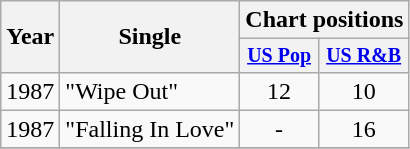<table class="wikitable" style="text-align:center;">
<tr>
<th rowspan="2">Year</th>
<th rowspan="2">Single</th>
<th colspan="2">Chart positions</th>
</tr>
<tr style="font-size:smaller;">
<th><a href='#'>US Pop</a></th>
<th><a href='#'>US R&B</a></th>
</tr>
<tr>
<td rowspan="1">1987</td>
<td align="left">"Wipe Out"</td>
<td>12</td>
<td>10</td>
</tr>
<tr>
<td rowspan="1">1987</td>
<td align="left">"Falling In Love"</td>
<td>-</td>
<td>16</td>
</tr>
<tr>
</tr>
</table>
